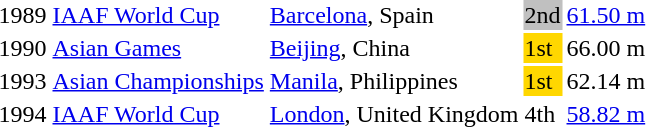<table>
<tr>
<td>1989</td>
<td><a href='#'>IAAF World Cup</a></td>
<td><a href='#'>Barcelona</a>, Spain</td>
<td bgcolor=silver>2nd</td>
<td><a href='#'>61.50 m</a></td>
</tr>
<tr>
<td>1990</td>
<td><a href='#'>Asian Games</a></td>
<td><a href='#'>Beijing</a>, China</td>
<td bgcolor="gold">1st</td>
<td>66.00 m</td>
</tr>
<tr>
<td>1993</td>
<td><a href='#'>Asian Championships</a></td>
<td><a href='#'>Manila</a>, Philippines</td>
<td bgcolor="gold">1st</td>
<td>62.14 m</td>
</tr>
<tr>
<td>1994</td>
<td><a href='#'>IAAF World Cup</a></td>
<td><a href='#'>London</a>, United Kingdom</td>
<td>4th</td>
<td><a href='#'>58.82 m</a></td>
</tr>
</table>
